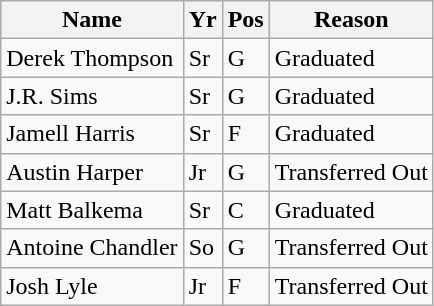<table class="wikitable sortable">
<tr>
<th>Name</th>
<th>Yr</th>
<th>Pos</th>
<th>Reason</th>
</tr>
<tr>
<td>Derek Thompson</td>
<td>Sr</td>
<td>G</td>
<td>Graduated</td>
</tr>
<tr>
<td>J.R. Sims</td>
<td>Sr</td>
<td>G</td>
<td>Graduated</td>
</tr>
<tr>
<td>Jamell Harris</td>
<td>Sr</td>
<td>F</td>
<td>Graduated</td>
</tr>
<tr>
<td>Austin Harper</td>
<td>Jr</td>
<td>G</td>
<td>Transferred Out</td>
</tr>
<tr>
<td>Matt Balkema</td>
<td>Sr</td>
<td>C</td>
<td>Graduated</td>
</tr>
<tr>
<td>Antoine Chandler</td>
<td>So</td>
<td>G</td>
<td>Transferred Out</td>
</tr>
<tr>
<td>Josh Lyle</td>
<td>Jr</td>
<td>F</td>
<td>Transferred Out</td>
</tr>
</table>
